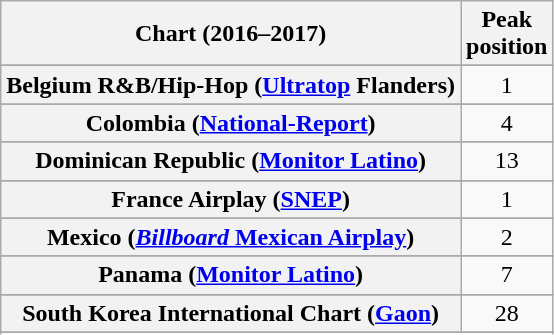<table class="wikitable plainrowheaders sortable" style="text-align:center;">
<tr>
<th scope="col">Chart (2016–2017)</th>
<th scope="col">Peak<br>position</th>
</tr>
<tr>
</tr>
<tr>
</tr>
<tr>
</tr>
<tr>
<th scope="row">Belgium R&B/Hip-Hop (<a href='#'>Ultratop</a> Flanders)</th>
<td>1</td>
</tr>
<tr>
</tr>
<tr>
</tr>
<tr>
<th scope="row">Colombia (<a href='#'>National-Report</a>)</th>
<td>4</td>
</tr>
<tr>
</tr>
<tr>
</tr>
<tr>
<th scope="row">Dominican Republic (<a href='#'>Monitor Latino</a>)</th>
<td>13</td>
</tr>
<tr>
</tr>
<tr>
</tr>
<tr>
<th scope="row">France Airplay (<a href='#'>SNEP</a>)</th>
<td style="text-align:center;">1</td>
</tr>
<tr>
</tr>
<tr>
</tr>
<tr>
</tr>
<tr>
</tr>
<tr>
</tr>
<tr>
</tr>
<tr>
</tr>
<tr>
<th scope="row">Mexico (<a href='#'><em>Billboard</em> Mexican Airplay</a>)</th>
<td>2</td>
</tr>
<tr>
</tr>
<tr>
</tr>
<tr>
</tr>
<tr>
</tr>
<tr>
<th scope="row">Panama (<a href='#'>Monitor Latino</a>)</th>
<td>7</td>
</tr>
<tr>
</tr>
<tr>
</tr>
<tr>
</tr>
<tr>
</tr>
<tr>
</tr>
<tr>
<th scope="row">South Korea International Chart (<a href='#'>Gaon</a>)</th>
<td>28</td>
</tr>
<tr>
</tr>
<tr>
</tr>
<tr>
</tr>
<tr>
</tr>
<tr>
</tr>
<tr>
</tr>
<tr>
</tr>
<tr>
</tr>
<tr>
</tr>
<tr>
</tr>
<tr>
</tr>
</table>
